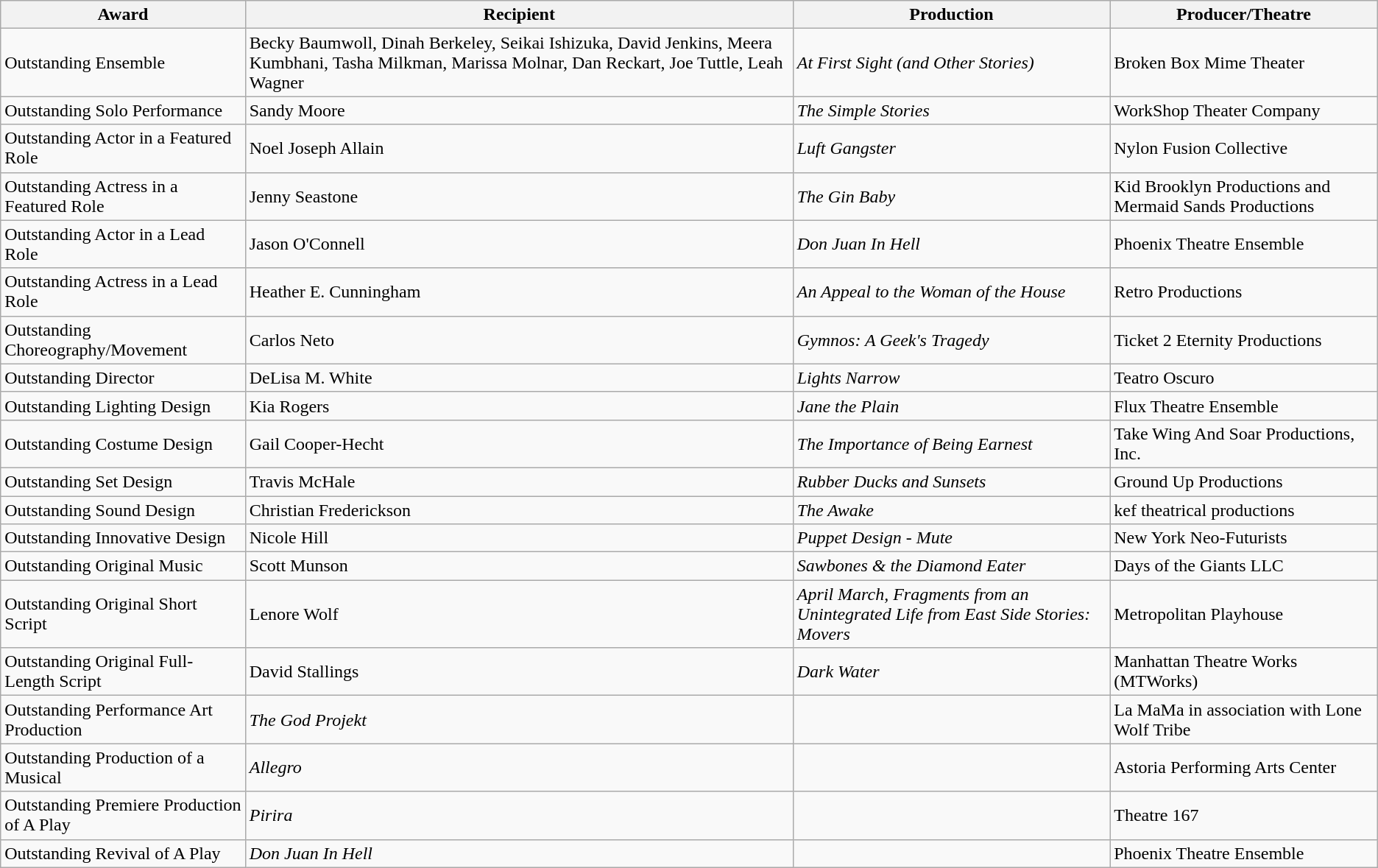<table class="wikitable">
<tr>
<th>Award </th>
<th><strong>Recipient</strong></th>
<th>Production</th>
<th>Producer/Theatre</th>
</tr>
<tr>
<td>Outstanding Ensemble</td>
<td>Becky Baumwoll, Dinah Berkeley, Seikai Ishizuka, David Jenkins, Meera Kumbhani, Tasha Milkman, Marissa Molnar, Dan Reckart, Joe Tuttle, Leah Wagner</td>
<td><em>At First Sight (and Other Stories)</em></td>
<td>Broken Box Mime Theater</td>
</tr>
<tr>
<td>Outstanding Solo Performance</td>
<td>Sandy Moore</td>
<td><em>The Simple Stories</em></td>
<td>WorkShop Theater Company</td>
</tr>
<tr>
<td>Outstanding Actor in a Featured Role</td>
<td>Noel Joseph Allain</td>
<td><em>Luft Gangster</em></td>
<td>Nylon Fusion Collective</td>
</tr>
<tr>
<td>Outstanding Actress in a Featured Role</td>
<td>Jenny Seastone</td>
<td><em>The Gin Baby</em></td>
<td>Kid Brooklyn Productions and Mermaid Sands Productions</td>
</tr>
<tr>
<td>Outstanding Actor in a Lead Role</td>
<td>Jason O'Connell</td>
<td><em>Don Juan In Hell</em></td>
<td>Phoenix Theatre Ensemble</td>
</tr>
<tr>
<td>Outstanding Actress in a Lead Role</td>
<td>Heather E. Cunningham</td>
<td><em>An Appeal to the Woman of the House</em></td>
<td>Retro Productions</td>
</tr>
<tr>
<td>Outstanding Choreography/Movement</td>
<td>Carlos Neto</td>
<td><em>Gymnos: A Geek's Tragedy</em></td>
<td>Ticket 2 Eternity Productions</td>
</tr>
<tr>
<td>Outstanding Director</td>
<td>DeLisa M. White</td>
<td><em>Lights Narrow</em></td>
<td>Teatro Oscuro</td>
</tr>
<tr>
<td>Outstanding Lighting Design</td>
<td>Kia Rogers</td>
<td><em>Jane the Plain</em></td>
<td>Flux Theatre Ensemble</td>
</tr>
<tr>
<td>Outstanding Costume Design</td>
<td>Gail Cooper-Hecht</td>
<td><em>The Importance of Being Earnest</em></td>
<td>Take Wing And Soar Productions, Inc.</td>
</tr>
<tr>
<td>Outstanding Set Design</td>
<td>Travis McHale</td>
<td><em>Rubber Ducks and Sunsets</em></td>
<td>Ground Up Productions</td>
</tr>
<tr>
<td>Outstanding Sound Design</td>
<td>Christian Frederickson</td>
<td><em>The Awake</em></td>
<td>kef theatrical productions</td>
</tr>
<tr>
<td>Outstanding Innovative Design</td>
<td>Nicole Hill</td>
<td><em>Puppet Design - Mute</em></td>
<td>New York Neo-Futurists</td>
</tr>
<tr>
<td>Outstanding Original Music</td>
<td>Scott Munson</td>
<td><em>Sawbones & the Diamond Eater</em></td>
<td>Days of the Giants LLC</td>
</tr>
<tr>
<td>Outstanding Original Short Script</td>
<td>Lenore Wolf</td>
<td><em>April March, Fragments from an Unintegrated Life from East Side Stories: Movers</em></td>
<td>Metropolitan Playhouse</td>
</tr>
<tr>
<td>Outstanding Original Full-Length Script</td>
<td>David Stallings</td>
<td><em>Dark Water</em></td>
<td>Manhattan Theatre Works (MTWorks)</td>
</tr>
<tr>
<td>Outstanding Performance Art Production</td>
<td><em>The God Projekt</em></td>
<td></td>
<td>La MaMa in association with Lone Wolf Tribe</td>
</tr>
<tr>
<td>Outstanding Production of a Musical</td>
<td><em>Allegro</em></td>
<td></td>
<td>Astoria Performing Arts Center</td>
</tr>
<tr>
<td>Outstanding Premiere Production of A Play</td>
<td><em>Pirira</em></td>
<td></td>
<td>Theatre 167</td>
</tr>
<tr>
<td>Outstanding Revival of A Play</td>
<td><em>Don Juan In Hell</em></td>
<td></td>
<td>Phoenix Theatre Ensemble</td>
</tr>
</table>
